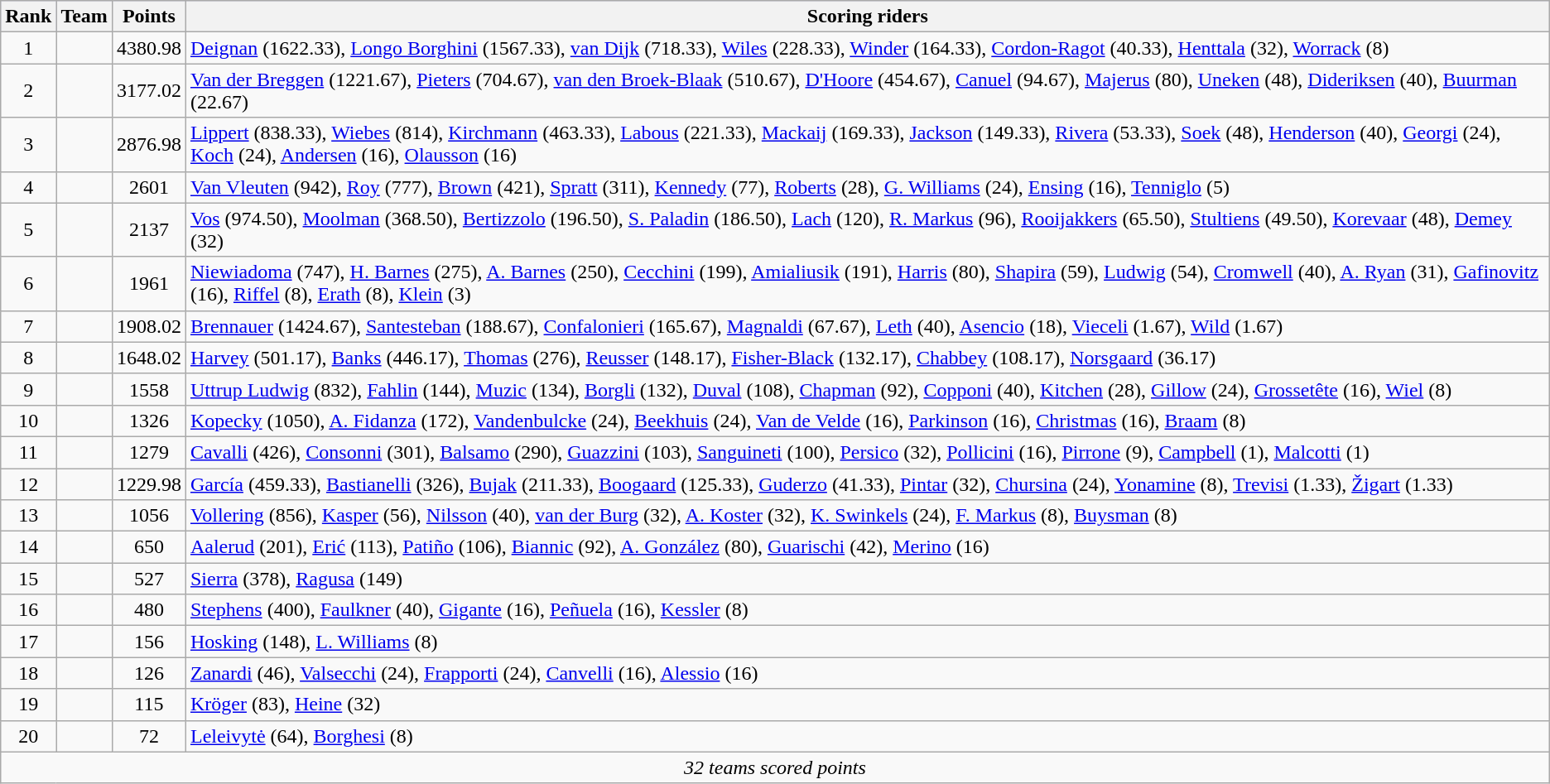<table class="wikitable">
<tr style="background:#ccf;">
<th>Rank</th>
<th>Team</th>
<th>Points</th>
<th>Scoring riders</th>
</tr>
<tr>
<td align=center>1</td>
<td></td>
<td align=center>4380.98</td>
<td><a href='#'>Deignan</a> (1622.33), <a href='#'>Longo Borghini</a> (1567.33), <a href='#'>van Dijk</a> (718.33), <a href='#'>Wiles</a> (228.33), <a href='#'>Winder</a> (164.33), <a href='#'>Cordon-Ragot</a> (40.33), <a href='#'>Henttala</a> (32), <a href='#'>Worrack</a> (8)</td>
</tr>
<tr>
<td align=center>2</td>
<td></td>
<td align=center>3177.02</td>
<td><a href='#'>Van der Breggen</a> (1221.67), <a href='#'>Pieters</a> (704.67), <a href='#'>van den Broek-Blaak</a> (510.67), <a href='#'>D'Hoore</a> (454.67), <a href='#'>Canuel</a> (94.67), <a href='#'>Majerus</a> (80), <a href='#'>Uneken</a> (48), <a href='#'>Dideriksen</a> (40), <a href='#'>Buurman</a> (22.67)</td>
</tr>
<tr>
<td align=center>3</td>
<td></td>
<td align=center>2876.98</td>
<td><a href='#'>Lippert</a> (838.33), <a href='#'>Wiebes</a> (814), <a href='#'>Kirchmann</a> (463.33), <a href='#'>Labous</a> (221.33), <a href='#'>Mackaij</a> (169.33), <a href='#'>Jackson</a> (149.33), <a href='#'>Rivera</a> (53.33), <a href='#'>Soek</a> (48), <a href='#'>Henderson</a> (40), <a href='#'>Georgi</a> (24), <a href='#'>Koch</a> (24), <a href='#'>Andersen</a> (16), <a href='#'>Olausson</a> (16)</td>
</tr>
<tr>
<td align=center>4</td>
<td></td>
<td align=center>2601</td>
<td><a href='#'>Van Vleuten</a> (942), <a href='#'>Roy</a> (777), <a href='#'>Brown</a> (421), <a href='#'>Spratt</a> (311), <a href='#'>Kennedy</a> (77), <a href='#'>Roberts</a> (28), <a href='#'>G. Williams</a> (24), <a href='#'>Ensing</a> (16), <a href='#'>Tenniglo</a> (5)</td>
</tr>
<tr>
<td align=center>5</td>
<td></td>
<td align=center>2137</td>
<td><a href='#'>Vos</a> (974.50), <a href='#'>Moolman</a> (368.50), <a href='#'>Bertizzolo</a> (196.50), <a href='#'>S. Paladin</a> (186.50), <a href='#'>Lach</a> (120), <a href='#'>R. Markus</a> (96), <a href='#'>Rooijakkers</a> (65.50), <a href='#'>Stultiens</a> (49.50), <a href='#'>Korevaar</a> (48), <a href='#'>Demey</a> (32)</td>
</tr>
<tr>
<td align=center>6</td>
<td></td>
<td align=center>1961</td>
<td><a href='#'>Niewiadoma</a> (747), <a href='#'>H. Barnes</a> (275), <a href='#'>A. Barnes</a> (250), <a href='#'>Cecchini</a> (199), <a href='#'>Amialiusik</a> (191), <a href='#'>Harris</a> (80), <a href='#'>Shapira</a> (59), <a href='#'>Ludwig</a> (54), <a href='#'>Cromwell</a> (40), <a href='#'>A. Ryan</a> (31), <a href='#'>Gafinovitz</a> (16), <a href='#'>Riffel</a> (8), <a href='#'>Erath</a> (8), <a href='#'>Klein</a> (3)</td>
</tr>
<tr>
<td align=center>7</td>
<td></td>
<td align=center>1908.02</td>
<td><a href='#'>Brennauer</a> (1424.67), <a href='#'>Santesteban</a> (188.67), <a href='#'>Confalonieri</a> (165.67), <a href='#'>Magnaldi</a> (67.67), <a href='#'>Leth</a> (40), <a href='#'>Asencio</a> (18), <a href='#'>Vieceli</a> (1.67), <a href='#'>Wild</a> (1.67)</td>
</tr>
<tr>
<td align=center>8</td>
<td></td>
<td align=center>1648.02</td>
<td><a href='#'>Harvey</a> (501.17), <a href='#'>Banks</a> (446.17), <a href='#'>Thomas</a> (276), <a href='#'>Reusser</a> (148.17), <a href='#'>Fisher-Black</a> (132.17), <a href='#'>Chabbey</a> (108.17), <a href='#'>Norsgaard</a> (36.17)</td>
</tr>
<tr>
<td align=center>9</td>
<td></td>
<td align=center>1558</td>
<td><a href='#'>Uttrup Ludwig</a> (832), <a href='#'>Fahlin</a> (144), <a href='#'>Muzic</a> (134), <a href='#'>Borgli</a> (132), <a href='#'>Duval</a> (108), <a href='#'>Chapman</a> (92), <a href='#'>Copponi</a> (40), <a href='#'>Kitchen</a> (28), <a href='#'>Gillow</a> (24), <a href='#'>Grossetête</a> (16), <a href='#'>Wiel</a> (8)</td>
</tr>
<tr>
<td align=center>10</td>
<td></td>
<td align=center>1326</td>
<td><a href='#'>Kopecky</a> (1050), <a href='#'>A. Fidanza</a> (172), <a href='#'>Vandenbulcke</a> (24), <a href='#'>Beekhuis</a> (24), <a href='#'>Van de Velde</a> (16), <a href='#'>Parkinson</a> (16), <a href='#'>Christmas</a> (16), <a href='#'>Braam</a> (8)</td>
</tr>
<tr>
<td align=center>11</td>
<td></td>
<td align=center>1279</td>
<td><a href='#'>Cavalli</a> (426), <a href='#'>Consonni</a> (301), <a href='#'>Balsamo</a> (290), <a href='#'>Guazzini</a> (103), <a href='#'>Sanguineti</a> (100), <a href='#'>Persico</a> (32), <a href='#'>Pollicini</a> (16), <a href='#'>Pirrone</a> (9), <a href='#'>Campbell</a> (1), <a href='#'>Malcotti</a> (1)</td>
</tr>
<tr>
<td align=center>12</td>
<td></td>
<td align=center>1229.98</td>
<td><a href='#'>García</a> (459.33), <a href='#'>Bastianelli</a> (326), <a href='#'>Bujak</a> (211.33), <a href='#'>Boogaard</a> (125.33), <a href='#'>Guderzo</a> (41.33), <a href='#'>Pintar</a> (32), <a href='#'>Chursina</a> (24), <a href='#'>Yonamine</a> (8), <a href='#'>Trevisi</a> (1.33), <a href='#'>Žigart</a> (1.33)</td>
</tr>
<tr>
<td align=center>13</td>
<td></td>
<td align=center>1056</td>
<td><a href='#'>Vollering</a> (856), <a href='#'>Kasper</a> (56), <a href='#'>Nilsson</a> (40), <a href='#'>van der Burg</a> (32), <a href='#'>A. Koster</a> (32), <a href='#'>K. Swinkels</a> (24), <a href='#'>F. Markus</a> (8), <a href='#'>Buysman</a> (8)</td>
</tr>
<tr>
<td align=center>14</td>
<td></td>
<td align=center>650</td>
<td><a href='#'>Aalerud</a> (201), <a href='#'>Erić</a> (113), <a href='#'>Patiño</a> (106), <a href='#'>Biannic</a> (92), <a href='#'>A. González</a> (80), <a href='#'>Guarischi</a> (42), <a href='#'>Merino</a> (16)</td>
</tr>
<tr>
<td align=center>15</td>
<td></td>
<td align=center>527</td>
<td><a href='#'>Sierra</a> (378), <a href='#'>Ragusa</a> (149)</td>
</tr>
<tr>
<td align=center>16</td>
<td></td>
<td align=center>480</td>
<td><a href='#'>Stephens</a> (400), <a href='#'>Faulkner</a> (40), <a href='#'>Gigante</a> (16), <a href='#'>Peñuela</a> (16), <a href='#'>Kessler</a> (8)</td>
</tr>
<tr>
<td align=center>17</td>
<td></td>
<td align=center>156</td>
<td><a href='#'>Hosking</a> (148), <a href='#'>L. Williams</a> (8)</td>
</tr>
<tr>
<td align=center>18</td>
<td></td>
<td align=center>126</td>
<td><a href='#'>Zanardi</a> (46), <a href='#'>Valsecchi</a> (24), <a href='#'>Frapporti</a> (24), <a href='#'>Canvelli</a> (16), <a href='#'>Alessio</a> (16)</td>
</tr>
<tr>
<td align=center>19</td>
<td></td>
<td align=center>115</td>
<td><a href='#'>Kröger</a> (83), <a href='#'>Heine</a> (32)</td>
</tr>
<tr>
<td align=center>20</td>
<td></td>
<td align=center>72</td>
<td><a href='#'>Leleivytė</a> (64), <a href='#'>Borghesi</a> (8)</td>
</tr>
<tr>
<td colspan=4 align=center><em>32 teams scored points</em></td>
</tr>
</table>
